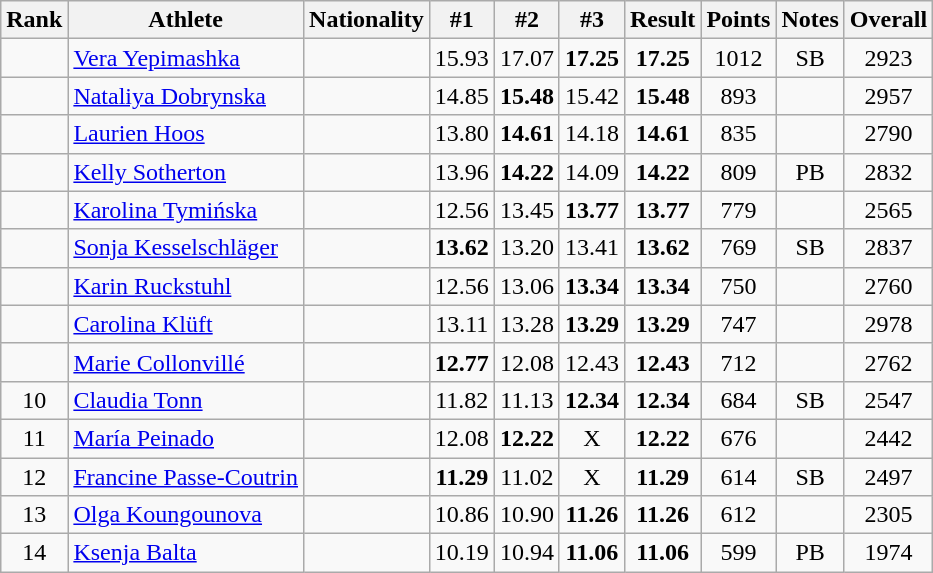<table class="wikitable sortable" style="text-align:center">
<tr>
<th>Rank</th>
<th>Athlete</th>
<th>Nationality</th>
<th>#1</th>
<th>#2</th>
<th>#3</th>
<th>Result</th>
<th>Points</th>
<th>Notes</th>
<th>Overall</th>
</tr>
<tr>
<td></td>
<td align=left><a href='#'>Vera Yepimashka</a></td>
<td align=left></td>
<td>15.93</td>
<td>17.07</td>
<td><strong>17.25</strong></td>
<td><strong>17.25</strong></td>
<td>1012</td>
<td>SB</td>
<td>2923</td>
</tr>
<tr>
<td></td>
<td align=left><a href='#'>Nataliya Dobrynska</a></td>
<td align=left></td>
<td>14.85</td>
<td><strong>15.48</strong></td>
<td>15.42</td>
<td><strong>15.48</strong></td>
<td>893</td>
<td></td>
<td>2957</td>
</tr>
<tr>
<td></td>
<td align=left><a href='#'>Laurien Hoos</a></td>
<td align=left></td>
<td>13.80</td>
<td><strong>14.61</strong></td>
<td>14.18</td>
<td><strong>14.61</strong></td>
<td>835</td>
<td></td>
<td>2790</td>
</tr>
<tr>
<td></td>
<td align=left><a href='#'>Kelly Sotherton</a></td>
<td align=left></td>
<td>13.96</td>
<td><strong>14.22</strong></td>
<td>14.09</td>
<td><strong>14.22</strong></td>
<td>809</td>
<td>PB</td>
<td>2832</td>
</tr>
<tr>
<td></td>
<td align=left><a href='#'>Karolina Tymińska</a></td>
<td align=left></td>
<td>12.56</td>
<td>13.45</td>
<td><strong>13.77</strong></td>
<td><strong>13.77</strong></td>
<td>779</td>
<td></td>
<td>2565</td>
</tr>
<tr>
<td></td>
<td align=left><a href='#'>Sonja Kesselschläger</a></td>
<td align=left></td>
<td><strong>13.62</strong></td>
<td>13.20</td>
<td>13.41</td>
<td><strong>13.62</strong></td>
<td>769</td>
<td>SB</td>
<td>2837</td>
</tr>
<tr>
<td></td>
<td align=left><a href='#'>Karin Ruckstuhl</a></td>
<td align=left></td>
<td>12.56</td>
<td>13.06</td>
<td><strong>13.34</strong></td>
<td><strong>13.34</strong></td>
<td>750</td>
<td></td>
<td>2760</td>
</tr>
<tr>
<td></td>
<td align=left><a href='#'>Carolina Klüft</a></td>
<td align=left></td>
<td>13.11</td>
<td>13.28</td>
<td><strong>13.29</strong></td>
<td><strong>13.29</strong></td>
<td>747</td>
<td></td>
<td>2978</td>
</tr>
<tr>
<td></td>
<td align=left><a href='#'>Marie Collonvillé</a></td>
<td align=left></td>
<td><strong>12.77</strong></td>
<td>12.08</td>
<td>12.43</td>
<td><strong>12.43</strong></td>
<td>712</td>
<td></td>
<td>2762</td>
</tr>
<tr>
<td>10</td>
<td align=left><a href='#'>Claudia Tonn</a></td>
<td align=left></td>
<td>11.82</td>
<td>11.13</td>
<td><strong>12.34</strong></td>
<td><strong>12.34</strong></td>
<td>684</td>
<td>SB</td>
<td>2547</td>
</tr>
<tr>
<td>11</td>
<td align=left><a href='#'>María Peinado</a></td>
<td align=left></td>
<td>12.08</td>
<td><strong>12.22</strong></td>
<td>X</td>
<td><strong>12.22</strong></td>
<td>676</td>
<td></td>
<td>2442</td>
</tr>
<tr>
<td>12</td>
<td align=left><a href='#'>Francine Passe-Coutrin</a></td>
<td align=left></td>
<td><strong>11.29</strong></td>
<td>11.02</td>
<td>X</td>
<td><strong>11.29</strong></td>
<td>614</td>
<td>SB</td>
<td>2497</td>
</tr>
<tr>
<td>13</td>
<td align=left><a href='#'>Olga Koungounova</a></td>
<td align=left></td>
<td>10.86</td>
<td>10.90</td>
<td><strong>11.26</strong></td>
<td><strong>11.26</strong></td>
<td>612</td>
<td></td>
<td>2305</td>
</tr>
<tr>
<td>14</td>
<td align=left><a href='#'>Ksenja Balta</a></td>
<td align=left></td>
<td>10.19</td>
<td>10.94</td>
<td><strong>11.06</strong></td>
<td><strong>11.06</strong></td>
<td>599</td>
<td>PB</td>
<td>1974</td>
</tr>
</table>
